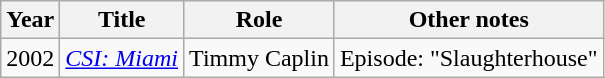<table class="wikitable">
<tr>
<th>Year</th>
<th>Title</th>
<th>Role</th>
<th>Other notes</th>
</tr>
<tr>
<td>2002</td>
<td><em><a href='#'>CSI: Miami</a></em></td>
<td>Timmy Caplin</td>
<td>Episode: "Slaughterhouse"</td>
</tr>
</table>
